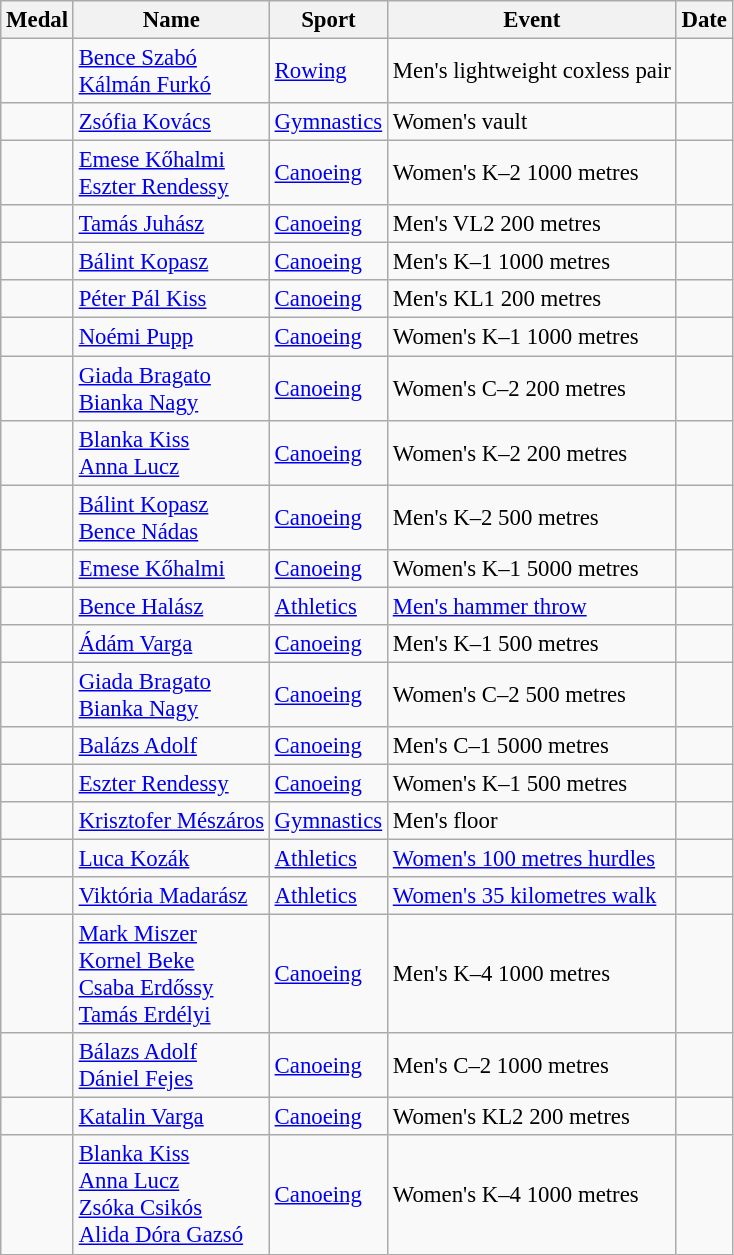<table class="wikitable sortable" style="font-size: 95%;">
<tr>
<th>Medal</th>
<th>Name</th>
<th>Sport</th>
<th>Event</th>
<th>Date</th>
</tr>
<tr>
<td></td>
<td><a href='#'>Bence Szabó</a><br><a href='#'>Kálmán Furkó</a></td>
<td><a href='#'>Rowing</a></td>
<td>Men's lightweight coxless pair</td>
<td></td>
</tr>
<tr>
<td></td>
<td><a href='#'>Zsófia Kovács</a></td>
<td><a href='#'>Gymnastics</a></td>
<td>Women's vault</td>
<td></td>
</tr>
<tr>
<td></td>
<td><a href='#'>Emese Kőhalmi</a><br><a href='#'>Eszter Rendessy</a></td>
<td><a href='#'>Canoeing</a></td>
<td>Women's K–2 1000 metres</td>
<td></td>
</tr>
<tr>
<td></td>
<td><a href='#'>Tamás Juhász</a></td>
<td><a href='#'>Canoeing</a></td>
<td>Men's VL2 200 metres</td>
<td></td>
</tr>
<tr>
<td></td>
<td><a href='#'>Bálint Kopasz</a></td>
<td><a href='#'>Canoeing</a></td>
<td>Men's K–1 1000 metres</td>
<td></td>
</tr>
<tr>
<td></td>
<td><a href='#'>Péter Pál Kiss</a></td>
<td><a href='#'>Canoeing</a></td>
<td>Men's KL1 200 metres</td>
<td></td>
</tr>
<tr>
<td></td>
<td><a href='#'>Noémi Pupp</a></td>
<td><a href='#'>Canoeing</a></td>
<td>Women's K–1 1000 metres</td>
<td></td>
</tr>
<tr>
<td></td>
<td><a href='#'>Giada Bragato</a><br><a href='#'>Bianka Nagy</a></td>
<td><a href='#'>Canoeing</a></td>
<td>Women's C–2 200 metres</td>
<td></td>
</tr>
<tr>
<td></td>
<td><a href='#'>Blanka Kiss</a><br><a href='#'>Anna Lucz</a></td>
<td><a href='#'>Canoeing</a></td>
<td>Women's K–2 200 metres</td>
<td></td>
</tr>
<tr>
<td></td>
<td><a href='#'>Bálint Kopasz</a><br><a href='#'>Bence Nádas</a></td>
<td><a href='#'>Canoeing</a></td>
<td>Men's K–2 500 metres</td>
<td></td>
</tr>
<tr>
<td></td>
<td><a href='#'>Emese Kőhalmi</a></td>
<td><a href='#'>Canoeing</a></td>
<td>Women's K–1 5000 metres</td>
<td></td>
</tr>
<tr>
<td></td>
<td><a href='#'>Bence Halász</a></td>
<td><a href='#'>Athletics</a></td>
<td><a href='#'>Men's hammer throw</a></td>
<td></td>
</tr>
<tr>
<td></td>
<td><a href='#'>Ádám Varga</a></td>
<td><a href='#'>Canoeing</a></td>
<td>Men's K–1 500 metres</td>
<td></td>
</tr>
<tr>
<td></td>
<td><a href='#'>Giada Bragato</a><br><a href='#'>Bianka Nagy</a></td>
<td><a href='#'>Canoeing</a></td>
<td>Women's C–2 500 metres</td>
<td></td>
</tr>
<tr>
<td></td>
<td><a href='#'>Balázs Adolf</a></td>
<td><a href='#'>Canoeing</a></td>
<td>Men's C–1 5000 metres</td>
<td></td>
</tr>
<tr>
<td></td>
<td><a href='#'>Eszter Rendessy</a></td>
<td><a href='#'>Canoeing</a></td>
<td>Women's K–1 500 metres</td>
<td></td>
</tr>
<tr>
<td></td>
<td><a href='#'>Krisztofer Mészáros</a></td>
<td><a href='#'>Gymnastics</a></td>
<td>Men's floor</td>
<td></td>
</tr>
<tr>
<td></td>
<td><a href='#'>Luca Kozák</a></td>
<td><a href='#'>Athletics</a></td>
<td><a href='#'>Women's 100 metres hurdles</a></td>
<td></td>
</tr>
<tr>
<td></td>
<td><a href='#'>Viktória Madarász</a></td>
<td><a href='#'>Athletics</a></td>
<td><a href='#'>Women's 35 kilometres walk</a></td>
<td></td>
</tr>
<tr>
<td></td>
<td><a href='#'>Mark Miszer</a><br><a href='#'>Kornel Beke</a><br><a href='#'>Csaba Erdőssy</a><br><a href='#'>Tamás Erdélyi</a></td>
<td><a href='#'>Canoeing</a></td>
<td>Men's K–4 1000 metres</td>
<td></td>
</tr>
<tr>
<td></td>
<td><a href='#'>Bálazs Adolf</a><br><a href='#'>Dániel Fejes</a></td>
<td><a href='#'>Canoeing</a></td>
<td>Men's C–2 1000 metres</td>
<td></td>
</tr>
<tr>
<td></td>
<td><a href='#'>Katalin Varga</a></td>
<td><a href='#'>Canoeing</a></td>
<td>Women's KL2 200 metres</td>
<td></td>
</tr>
<tr>
<td></td>
<td><a href='#'>Blanka Kiss</a><br><a href='#'>Anna Lucz</a><br><a href='#'>Zsóka Csikós</a><br><a href='#'>Alida Dóra Gazsó</a></td>
<td><a href='#'>Canoeing</a></td>
<td>Women's K–4 1000 metres</td>
<td></td>
</tr>
</table>
